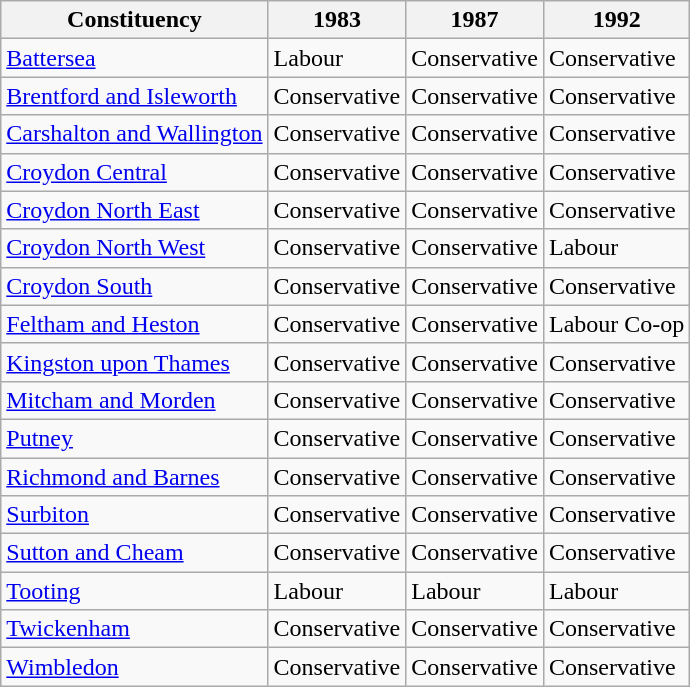<table class="wikitable">
<tr>
<th>Constituency</th>
<th>1983</th>
<th>1987</th>
<th>1992</th>
</tr>
<tr>
<td><a href='#'>Battersea</a></td>
<td bgcolor=>Labour</td>
<td bgcolor=>Conservative</td>
<td bgcolor=>Conservative</td>
</tr>
<tr>
<td><a href='#'>Brentford and Isleworth</a></td>
<td bgcolor=>Conservative</td>
<td bgcolor=>Conservative</td>
<td bgcolor=>Conservative</td>
</tr>
<tr>
<td><a href='#'>Carshalton and Wallington</a></td>
<td bgcolor=>Conservative</td>
<td bgcolor=>Conservative</td>
<td bgcolor=>Conservative</td>
</tr>
<tr>
<td><a href='#'>Croydon Central</a></td>
<td bgcolor=>Conservative</td>
<td bgcolor=>Conservative</td>
<td bgcolor=>Conservative</td>
</tr>
<tr>
<td><a href='#'>Croydon North East</a></td>
<td bgcolor=>Conservative</td>
<td bgcolor=>Conservative</td>
<td bgcolor=>Conservative</td>
</tr>
<tr>
<td><a href='#'>Croydon North West</a></td>
<td bgcolor=>Conservative</td>
<td bgcolor=>Conservative</td>
<td bgcolor=>Labour</td>
</tr>
<tr>
<td><a href='#'>Croydon South</a></td>
<td bgcolor=>Conservative</td>
<td bgcolor=>Conservative</td>
<td bgcolor=>Conservative</td>
</tr>
<tr>
<td><a href='#'>Feltham and Heston</a></td>
<td bgcolor=>Conservative</td>
<td bgcolor=>Conservative</td>
<td bgcolor=>Labour Co-op</td>
</tr>
<tr>
<td><a href='#'>Kingston upon Thames</a></td>
<td bgcolor=>Conservative</td>
<td bgcolor=>Conservative</td>
<td bgcolor=>Conservative</td>
</tr>
<tr>
<td><a href='#'>Mitcham and Morden</a></td>
<td bgcolor=>Conservative</td>
<td bgcolor=>Conservative</td>
<td bgcolor=>Conservative</td>
</tr>
<tr>
<td><a href='#'>Putney</a></td>
<td bgcolor=>Conservative</td>
<td bgcolor=>Conservative</td>
<td bgcolor=>Conservative</td>
</tr>
<tr>
<td><a href='#'>Richmond and Barnes</a></td>
<td bgcolor=>Conservative</td>
<td bgcolor=>Conservative</td>
<td bgcolor=>Conservative</td>
</tr>
<tr>
<td><a href='#'>Surbiton</a></td>
<td bgcolor=>Conservative</td>
<td bgcolor=>Conservative</td>
<td bgcolor=>Conservative</td>
</tr>
<tr>
<td><a href='#'>Sutton and Cheam</a></td>
<td bgcolor=>Conservative</td>
<td bgcolor=>Conservative</td>
<td bgcolor=>Conservative</td>
</tr>
<tr>
<td><a href='#'>Tooting</a></td>
<td bgcolor=>Labour</td>
<td bgcolor=>Labour</td>
<td bgcolor=>Labour</td>
</tr>
<tr>
<td><a href='#'>Twickenham</a></td>
<td bgcolor=>Conservative</td>
<td bgcolor=>Conservative</td>
<td bgcolor=>Conservative</td>
</tr>
<tr>
<td><a href='#'>Wimbledon</a></td>
<td bgcolor=>Conservative</td>
<td bgcolor=>Conservative</td>
<td bgcolor=>Conservative</td>
</tr>
</table>
